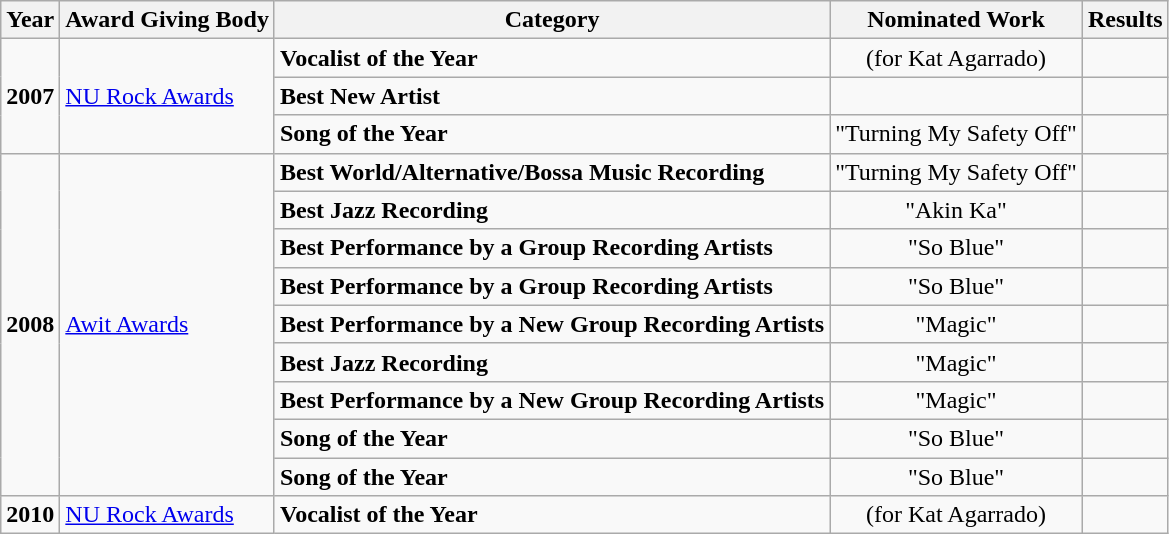<table class="wikitable">
<tr>
<th>Year</th>
<th>Award Giving Body</th>
<th>Category</th>
<th>Nominated Work</th>
<th>Results</th>
</tr>
<tr>
<td rowspan=3><strong>2007</strong></td>
<td rowspan=3><a href='#'>NU Rock Awards</a></td>
<td><strong>Vocalist of the Year</strong></td>
<td align=center>(for Kat Agarrado)</td>
<td></td>
</tr>
<tr>
<td><strong>Best New Artist</strong></td>
<td></td>
<td></td>
</tr>
<tr>
<td><strong>Song of the Year</strong></td>
<td align=center>"Turning My Safety Off"</td>
<td></td>
</tr>
<tr>
<td rowspan=9><strong>2008</strong></td>
<td rowspan=9><a href='#'>Awit Awards</a></td>
<td><strong>Best World/Alternative/Bossa Music Recording</strong></td>
<td align=center>"Turning My Safety Off"</td>
<td></td>
</tr>
<tr>
<td><strong>Best Jazz Recording</strong></td>
<td align=center>"Akin Ka"</td>
<td></td>
</tr>
<tr>
<td><strong>Best Performance by a Group Recording Artists</strong> </td>
<td align=center>"So Blue"</td>
<td></td>
</tr>
<tr>
<td><strong>Best Performance by a Group Recording Artists</strong> </td>
<td align=center>"So Blue"</td>
<td></td>
</tr>
<tr>
<td><strong>Best Performance by a New Group Recording Artists</strong> </td>
<td align=center>"Magic"</td>
<td></td>
</tr>
<tr>
<td><strong>Best Jazz Recording</strong></td>
<td align=center>"Magic"</td>
<td></td>
</tr>
<tr>
<td><strong>Best Performance by a New Group Recording Artists</strong> </td>
<td align=center>"Magic"</td>
<td></td>
</tr>
<tr>
<td><strong>Song of the Year</strong></td>
<td align=center>"So Blue"</td>
<td></td>
</tr>
<tr>
<td><strong>Song of the Year</strong> </td>
<td align=center>"So Blue"</td>
<td></td>
</tr>
<tr>
<td><strong>2010</strong></td>
<td><a href='#'>NU Rock Awards</a></td>
<td><strong>Vocalist of the Year</strong></td>
<td align=center>(for Kat Agarrado)</td>
<td></td>
</tr>
</table>
